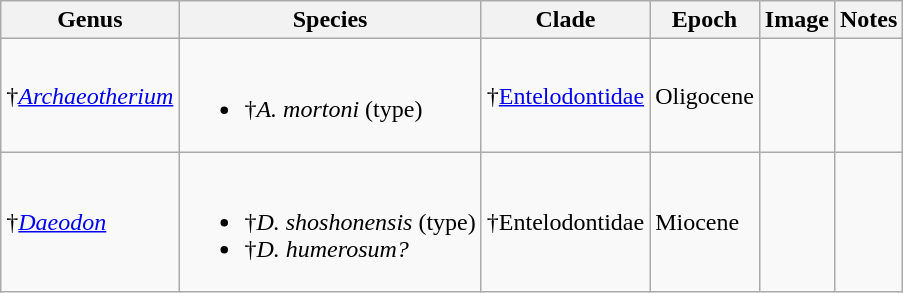<table class="wikitable sortable">
<tr>
<th>Genus</th>
<th>Species</th>
<th>Clade</th>
<th>Epoch</th>
<th>Image</th>
<th>Notes</th>
</tr>
<tr>
<td>†<em><a href='#'>Archaeotherium</a></em></td>
<td><br><ul><li>†<em>A. mortoni</em> (type)</li></ul></td>
<td>†<a href='#'>Entelodontidae</a></td>
<td>Oligocene</td>
<td></td>
<td></td>
</tr>
<tr>
<td>†<em><a href='#'>Daeodon</a></em></td>
<td><br><ul><li>†<em>D. shoshonensis</em> (type)</li><li>†<em>D. humerosum?</em></li></ul></td>
<td>†Entelodontidae</td>
<td>Miocene</td>
<td></td>
<td></td>
</tr>
</table>
